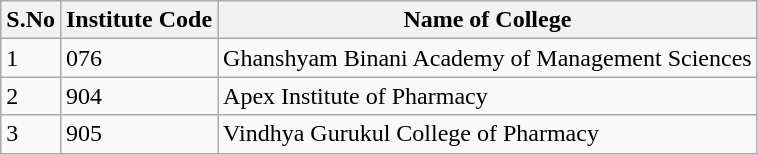<table class="wikitable sortable">
<tr>
<th>S.No</th>
<th>Institute Code</th>
<th>Name of College</th>
</tr>
<tr>
<td>1</td>
<td>076</td>
<td>Ghanshyam Binani Academy of Management Sciences</td>
</tr>
<tr>
<td>2</td>
<td>904</td>
<td>Apex Institute of Pharmacy</td>
</tr>
<tr>
<td>3</td>
<td>905</td>
<td>Vindhya Gurukul College of Pharmacy</td>
</tr>
</table>
